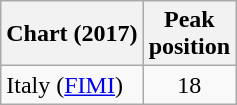<table class="wikitable sortable plainrowheaders">
<tr>
<th>Chart (2017)</th>
<th>Peak<br>position</th>
</tr>
<tr>
<td>Italy (<a href='#'>FIMI</a>)</td>
<td align="center">18</td>
</tr>
</table>
